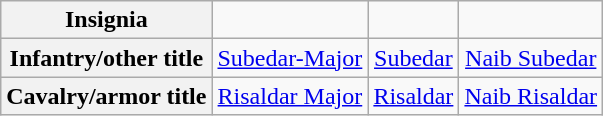<table class="wikitable" style="text-align: center">
<tr>
<th scope="row">Insignia</th>
<td></td>
<td></td>
<td></td>
</tr>
<tr>
<th scope="row">Infantry/other title</th>
<td><a href='#'>Subedar-Major</a></td>
<td><a href='#'>Subedar</a></td>
<td><a href='#'>Naib Subedar</a></td>
</tr>
<tr>
<th scope="row">Cavalry/armor title</th>
<td><a href='#'>Risaldar Major</a></td>
<td><a href='#'>Risaldar</a></td>
<td><a href='#'>Naib Risaldar</a></td>
</tr>
</table>
